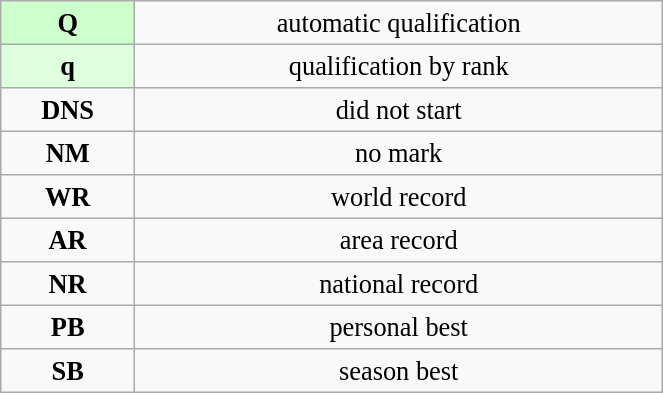<table class="wikitable" style=" text-align:center; font-size:110%;" width="35%">
<tr>
<td bgcolor="ccffcc"><strong>Q</strong></td>
<td>automatic qualification</td>
</tr>
<tr>
<td bgcolor="ddffdd"><strong>q</strong></td>
<td>qualification by rank</td>
</tr>
<tr>
<td><strong>DNS</strong></td>
<td>did not start</td>
</tr>
<tr>
<td><strong>NM</strong></td>
<td>no mark</td>
</tr>
<tr>
<td><strong>WR</strong></td>
<td>world record</td>
</tr>
<tr>
<td><strong>AR</strong></td>
<td>area record</td>
</tr>
<tr>
<td><strong>NR</strong></td>
<td>national record</td>
</tr>
<tr>
<td><strong>PB</strong></td>
<td>personal best</td>
</tr>
<tr>
<td><strong>SB</strong></td>
<td>season best</td>
</tr>
</table>
